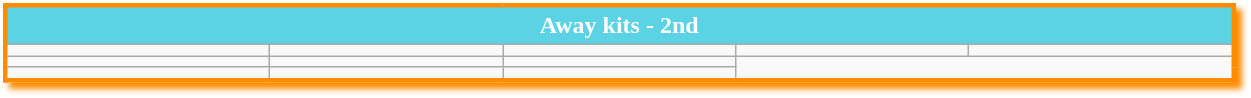<table class="wikitable mw-collapsible mw-collapsed" style="width:65%; border:solid 3px #FF8C00; box-shadow: 4px 4px 4px #FF8C00;">
<tr style="text-align:center; background-color:#5BD3E5; color:#FFFFFF; font-weight:bold;">
<td colspan=5>Away kits - 2nd</td>
</tr>
<tr>
<td></td>
<td></td>
<td></td>
<td></td>
<td></td>
</tr>
<tr>
<td></td>
<td></td>
<td></td>
</tr>
<tr>
<td></td>
<td></td>
<td></td>
</tr>
</table>
